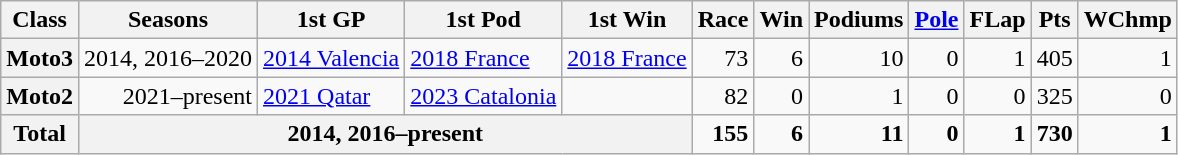<table class="wikitable" style="text-align:right;">
<tr>
<th>Class</th>
<th>Seasons</th>
<th>1st GP</th>
<th>1st Pod</th>
<th>1st Win</th>
<th>Race</th>
<th>Win</th>
<th>Podiums</th>
<th><a href='#'>Pole</a></th>
<th>FLap</th>
<th>Pts</th>
<th>WChmp</th>
</tr>
<tr>
<th>Moto3</th>
<td>2014, 2016–2020</td>
<td style="text-align:left;"><a href='#'>2014 Valencia</a></td>
<td style="text-align:left;"><a href='#'>2018 France</a></td>
<td style="text-align:left;"><a href='#'>2018 France</a></td>
<td>73</td>
<td>6</td>
<td>10</td>
<td>0</td>
<td>1</td>
<td>405</td>
<td>1</td>
</tr>
<tr>
<th>Moto2</th>
<td>2021–present</td>
<td style="text-align:left;"><a href='#'>2021 Qatar</a></td>
<td style="text-align:left;"><a href='#'>2023 Catalonia</a></td>
<td style="text-align:left;"></td>
<td>82</td>
<td>0</td>
<td>1</td>
<td>0</td>
<td>0</td>
<td>325</td>
<td>0</td>
</tr>
<tr>
<th>Total</th>
<th colspan="4">2014, 2016–present</th>
<td><strong>155</strong></td>
<td><strong>6</strong></td>
<td><strong>11</strong></td>
<td><strong>0</strong></td>
<td><strong>1</strong></td>
<td><strong>730</strong></td>
<td><strong>1</strong></td>
</tr>
</table>
